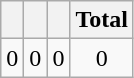<table class="wikitable">
<tr>
<th></th>
<th></th>
<th></th>
<th>Total</th>
</tr>
<tr style="text-align:center;">
<td>0</td>
<td>0</td>
<td>0</td>
<td>0</td>
</tr>
</table>
